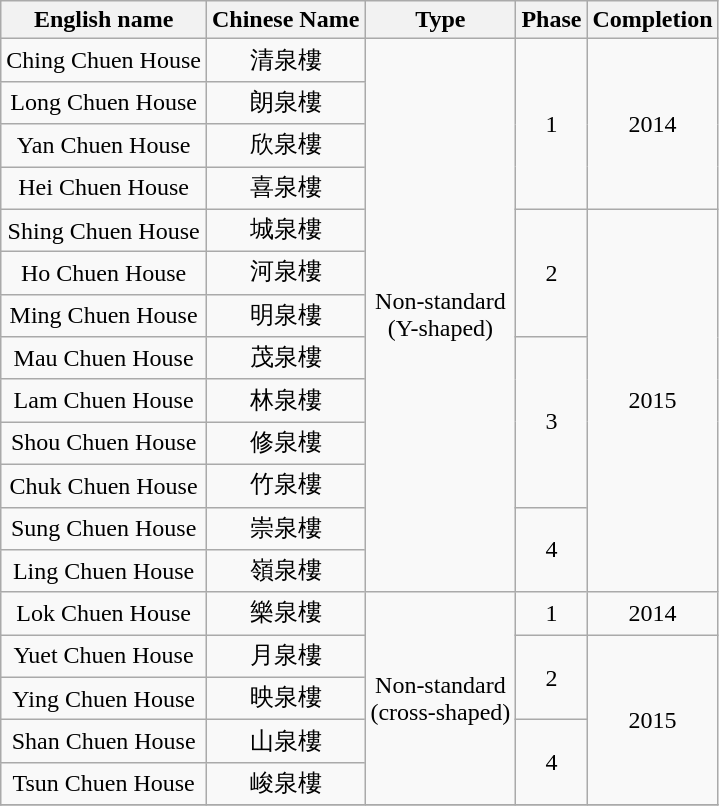<table class="wikitable" style="text-align: center">
<tr>
<th>English name</th>
<th>Chinese Name</th>
<th>Type</th>
<th>Phase</th>
<th>Completion</th>
</tr>
<tr>
<td>Ching Chuen House</td>
<td>清泉樓</td>
<td rowspan="13">Non-standard<br> (Y-shaped)</td>
<td rowspan="4">1</td>
<td rowspan="4">2014</td>
</tr>
<tr>
<td>Long Chuen House</td>
<td>朗泉樓</td>
</tr>
<tr>
<td>Yan Chuen House</td>
<td>欣泉樓</td>
</tr>
<tr>
<td>Hei Chuen House</td>
<td>喜泉樓</td>
</tr>
<tr>
<td>Shing Chuen House</td>
<td>城泉樓</td>
<td rowspan="3">2</td>
<td rowspan="9">2015</td>
</tr>
<tr>
<td>Ho Chuen House</td>
<td>河泉樓</td>
</tr>
<tr>
<td>Ming Chuen House</td>
<td>明泉樓</td>
</tr>
<tr>
<td>Mau Chuen House</td>
<td>茂泉樓</td>
<td rowspan="4">3</td>
</tr>
<tr>
<td>Lam Chuen House</td>
<td>林泉樓</td>
</tr>
<tr>
<td>Shou Chuen House</td>
<td>修泉樓</td>
</tr>
<tr>
<td>Chuk Chuen House</td>
<td>竹泉樓</td>
</tr>
<tr>
<td>Sung Chuen House</td>
<td>崇泉樓</td>
<td rowspan="2">4</td>
</tr>
<tr>
<td>Ling Chuen House</td>
<td>嶺泉樓</td>
</tr>
<tr>
<td>Lok Chuen House</td>
<td>樂泉樓</td>
<td rowspan="5">Non-standard<br> (cross-shaped)</td>
<td>1</td>
<td>2014</td>
</tr>
<tr>
<td>Yuet Chuen House</td>
<td>月泉樓</td>
<td rowspan="2">2</td>
<td rowspan="4">2015</td>
</tr>
<tr>
<td>Ying Chuen House</td>
<td>映泉樓</td>
</tr>
<tr>
<td>Shan Chuen House</td>
<td>山泉樓</td>
<td rowspan="2">4</td>
</tr>
<tr>
<td>Tsun Chuen House</td>
<td>峻泉樓</td>
</tr>
<tr>
</tr>
</table>
